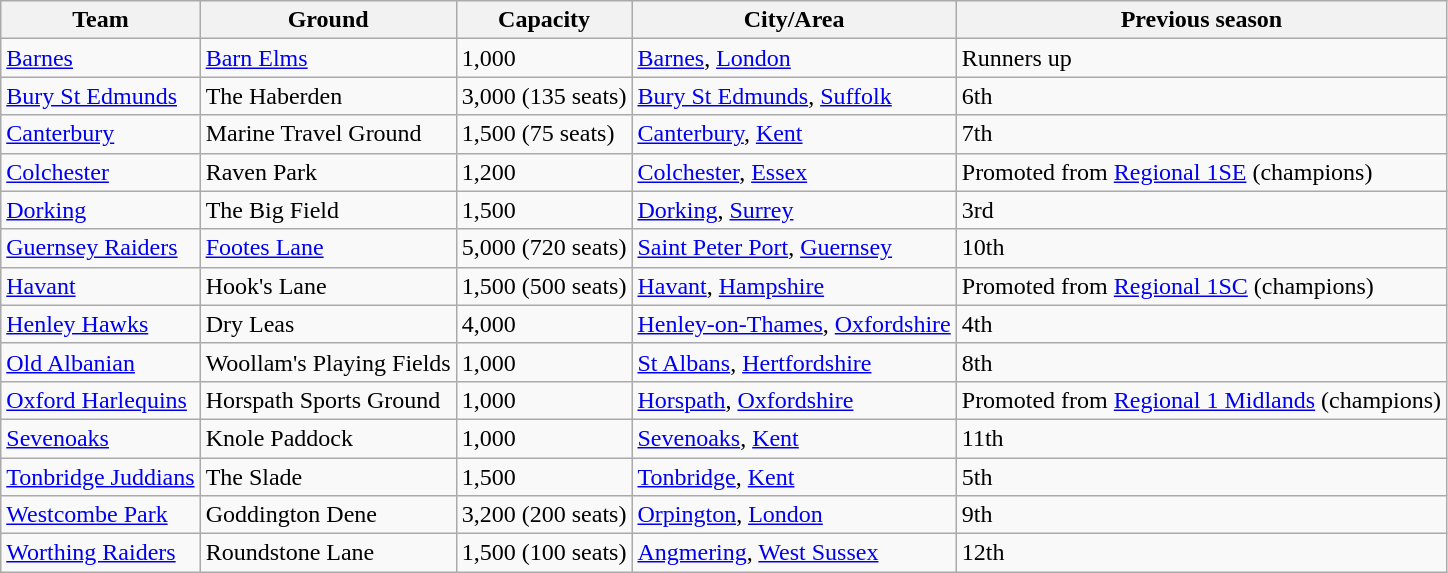<table class="wikitable sortable">
<tr>
<th>Team</th>
<th>Ground</th>
<th>Capacity</th>
<th>City/Area</th>
<th>Previous season</th>
</tr>
<tr>
<td><a href='#'>Barnes</a></td>
<td><a href='#'>Barn Elms</a></td>
<td>1,000</td>
<td><a href='#'>Barnes</a>, <a href='#'>London</a></td>
<td>Runners up</td>
</tr>
<tr>
<td><a href='#'>Bury St Edmunds</a></td>
<td>The Haberden</td>
<td>3,000 (135 seats)</td>
<td><a href='#'>Bury St Edmunds</a>, <a href='#'>Suffolk</a></td>
<td>6th</td>
</tr>
<tr>
<td><a href='#'>Canterbury</a></td>
<td>Marine Travel Ground</td>
<td>1,500 (75 seats)</td>
<td><a href='#'>Canterbury</a>, <a href='#'>Kent</a></td>
<td>7th</td>
</tr>
<tr>
<td><a href='#'>Colchester</a></td>
<td>Raven Park</td>
<td>1,200</td>
<td><a href='#'>Colchester</a>, <a href='#'>Essex</a></td>
<td>Promoted from <a href='#'>Regional 1SE</a> (champions)</td>
</tr>
<tr>
<td><a href='#'>Dorking</a></td>
<td>The Big Field</td>
<td>1,500</td>
<td><a href='#'>Dorking</a>, <a href='#'>Surrey</a></td>
<td>3rd</td>
</tr>
<tr>
<td><a href='#'>Guernsey Raiders</a></td>
<td><a href='#'>Footes Lane</a></td>
<td>5,000 (720 seats)</td>
<td><a href='#'>Saint Peter Port</a>, <a href='#'>Guernsey</a></td>
<td>10th</td>
</tr>
<tr>
<td><a href='#'>Havant</a></td>
<td>Hook's Lane</td>
<td>1,500 (500 seats)</td>
<td><a href='#'>Havant</a>, <a href='#'>Hampshire</a></td>
<td>Promoted from <a href='#'>Regional 1SC</a> (champions)</td>
</tr>
<tr>
<td><a href='#'>Henley Hawks</a></td>
<td>Dry Leas</td>
<td>4,000</td>
<td><a href='#'>Henley-on-Thames</a>, <a href='#'>Oxfordshire</a></td>
<td>4th</td>
</tr>
<tr>
<td><a href='#'>Old Albanian</a></td>
<td>Woollam's Playing Fields</td>
<td>1,000</td>
<td><a href='#'>St Albans</a>, <a href='#'>Hertfordshire</a></td>
<td>8th</td>
</tr>
<tr>
<td><a href='#'>Oxford Harlequins</a></td>
<td>Horspath Sports Ground</td>
<td>1,000</td>
<td><a href='#'>Horspath</a>, <a href='#'>Oxfordshire</a></td>
<td>Promoted from <a href='#'>Regional 1 Midlands</a> (champions)</td>
</tr>
<tr>
<td><a href='#'>Sevenoaks</a></td>
<td>Knole Paddock</td>
<td>1,000</td>
<td><a href='#'>Sevenoaks</a>, <a href='#'>Kent</a></td>
<td>11th</td>
</tr>
<tr>
<td><a href='#'>Tonbridge Juddians</a></td>
<td>The Slade</td>
<td>1,500</td>
<td><a href='#'>Tonbridge</a>, <a href='#'>Kent</a></td>
<td>5th</td>
</tr>
<tr>
<td><a href='#'>Westcombe Park</a></td>
<td>Goddington Dene</td>
<td>3,200 (200 seats)</td>
<td><a href='#'>Orpington</a>, <a href='#'>London</a></td>
<td>9th</td>
</tr>
<tr>
<td><a href='#'>Worthing Raiders</a></td>
<td>Roundstone Lane</td>
<td>1,500 (100 seats)</td>
<td><a href='#'>Angmering</a>, <a href='#'>West Sussex</a></td>
<td>12th</td>
</tr>
</table>
